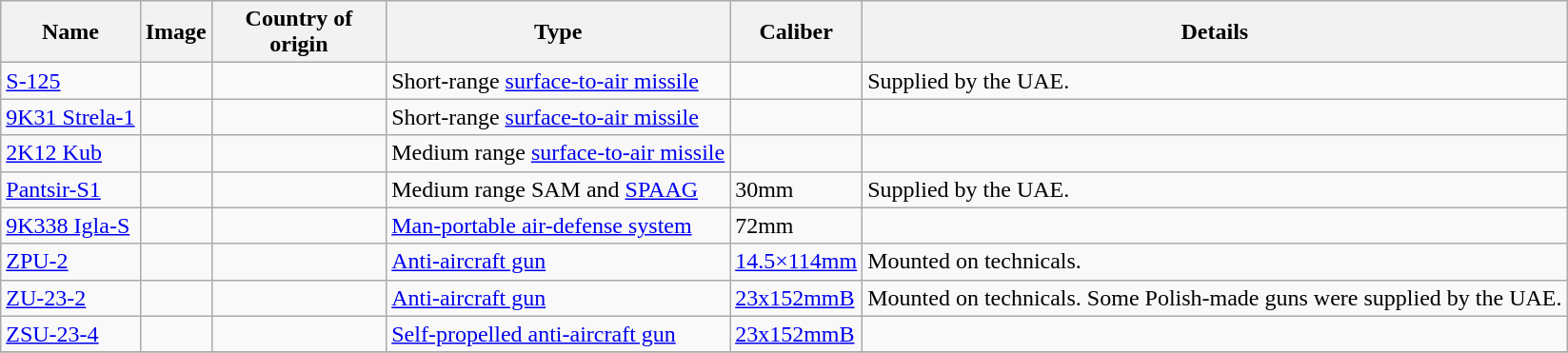<table class="wikitable sortable">
<tr>
<th>Name</th>
<th>Image</th>
<th style="width:115px;">Country of origin</th>
<th>Type</th>
<th>Caliber</th>
<th>Details</th>
</tr>
<tr>
<td><a href='#'>S-125</a></td>
<td></td>
<td><br></td>
<td>Short-range <a href='#'>surface-to-air missile</a></td>
<td></td>
<td>Supplied by the UAE.</td>
</tr>
<tr>
<td><a href='#'>9K31 Strela-1</a></td>
<td></td>
<td></td>
<td>Short-range <a href='#'>surface-to-air missile</a></td>
<td></td>
<td></td>
</tr>
<tr>
<td><a href='#'>2K12 Kub</a></td>
<td></td>
<td></td>
<td>Medium range <a href='#'>surface-to-air missile</a></td>
<td></td>
<td></td>
</tr>
<tr>
<td><a href='#'>Pantsir-S1</a></td>
<td></td>
<td></td>
<td>Medium range SAM and <a href='#'>SPAAG</a></td>
<td>30mm</td>
<td>Supplied by the UAE.</td>
</tr>
<tr>
<td><a href='#'>9K338 Igla-S</a></td>
<td></td>
<td></td>
<td><a href='#'>Man-portable air-defense system</a></td>
<td>72mm</td>
<td></td>
</tr>
<tr>
<td><a href='#'>ZPU-2</a></td>
<td></td>
<td></td>
<td><a href='#'>Anti-aircraft gun</a></td>
<td><a href='#'>14.5×114mm</a></td>
<td>Mounted on technicals.</td>
</tr>
<tr>
<td><a href='#'>ZU-23-2</a></td>
<td></td>
<td><br></td>
<td><a href='#'>Anti-aircraft gun</a></td>
<td><a href='#'>23x152mmB</a></td>
<td>Mounted on technicals. Some Polish-made guns were supplied by the UAE.</td>
</tr>
<tr>
<td><a href='#'>ZSU-23-4</a></td>
<td></td>
<td></td>
<td><a href='#'>Self-propelled anti-aircraft gun</a></td>
<td><a href='#'>23x152mmB</a></td>
<td></td>
</tr>
<tr>
</tr>
</table>
